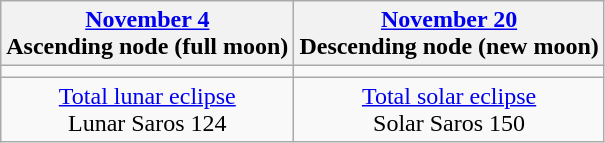<table class="wikitable">
<tr>
<th><a href='#'>November 4</a><br>Ascending node (full moon)<br></th>
<th><a href='#'>November 20</a><br>Descending node (new moon)<br></th>
</tr>
<tr>
<td></td>
<td></td>
</tr>
<tr align=center>
<td><a href='#'>Total lunar eclipse</a><br>Lunar Saros 124</td>
<td><a href='#'>Total solar eclipse</a><br>Solar Saros 150</td>
</tr>
</table>
